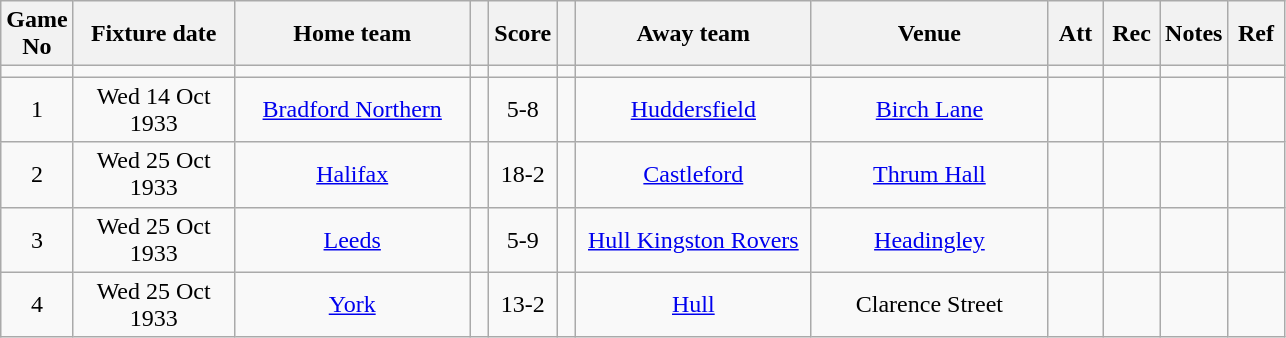<table class="wikitable" style="text-align:center;">
<tr>
<th width=20 abbr="No">Game No</th>
<th width=100 abbr="Date">Fixture date</th>
<th width=150 abbr="Home team">Home team</th>
<th width=5 abbr="space"></th>
<th width=20 abbr="Score">Score</th>
<th width=5 abbr="space"></th>
<th width=150 abbr="Away team">Away team</th>
<th width=150 abbr="Venue">Venue</th>
<th width=30 abbr="Att">Att</th>
<th width=30 abbr="Rec">Rec</th>
<th width=20 abbr="Notes">Notes</th>
<th width=30 abbr="Ref">Ref</th>
</tr>
<tr>
<td></td>
<td></td>
<td></td>
<td></td>
<td></td>
<td></td>
<td></td>
<td></td>
<td></td>
<td></td>
<td></td>
</tr>
<tr>
<td>1</td>
<td>Wed 14 Oct 1933</td>
<td><a href='#'>Bradford Northern</a></td>
<td></td>
<td>5-8</td>
<td></td>
<td><a href='#'>Huddersfield</a></td>
<td><a href='#'>Birch Lane</a></td>
<td></td>
<td></td>
<td></td>
<td></td>
</tr>
<tr>
<td>2</td>
<td>Wed 25 Oct 1933</td>
<td><a href='#'>Halifax</a></td>
<td></td>
<td>18-2</td>
<td></td>
<td><a href='#'>Castleford</a></td>
<td><a href='#'>Thrum Hall</a></td>
<td></td>
<td></td>
<td></td>
<td></td>
</tr>
<tr>
<td>3</td>
<td>Wed 25 Oct 1933</td>
<td><a href='#'>Leeds</a></td>
<td></td>
<td>5-9</td>
<td></td>
<td><a href='#'>Hull Kingston Rovers</a></td>
<td><a href='#'>Headingley</a></td>
<td></td>
<td></td>
<td></td>
<td></td>
</tr>
<tr>
<td>4</td>
<td>Wed 25 Oct 1933</td>
<td><a href='#'>York</a></td>
<td></td>
<td>13-2</td>
<td></td>
<td><a href='#'>Hull</a></td>
<td>Clarence Street</td>
<td></td>
<td></td>
<td></td>
<td></td>
</tr>
</table>
